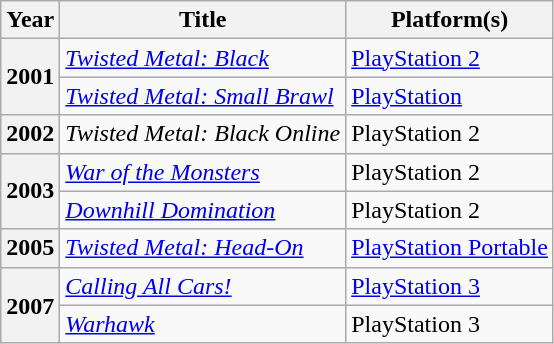<table class="wikitable sortable plainrowheaders">
<tr>
<th scope="col">Year</th>
<th scope="col">Title</th>
<th scope="col">Platform(s)</th>
</tr>
<tr>
<th scope="row" rowspan="2">2001</th>
<td><em><a href='#'>Twisted Metal: Black</a></em></td>
<td><a href='#'>PlayStation 2</a></td>
</tr>
<tr>
<td><em><a href='#'>Twisted Metal: Small Brawl</a></em></td>
<td><a href='#'>PlayStation</a></td>
</tr>
<tr>
<th scope="row">2002</th>
<td><em>Twisted Metal: Black Online</em></td>
<td>PlayStation 2</td>
</tr>
<tr>
<th scope="row" rowspan="2">2003</th>
<td><em><a href='#'>War of the Monsters</a></em></td>
<td>PlayStation 2</td>
</tr>
<tr>
<td><em><a href='#'>Downhill Domination</a></em></td>
<td>PlayStation 2</td>
</tr>
<tr>
<th scope="row">2005</th>
<td><em><a href='#'>Twisted Metal: Head-On</a></em></td>
<td><a href='#'>PlayStation Portable</a></td>
</tr>
<tr>
<th scope="row" rowspan="2">2007</th>
<td><em><a href='#'>Calling All Cars!</a></em></td>
<td><a href='#'>PlayStation 3</a></td>
</tr>
<tr>
<td><em><a href='#'>Warhawk</a></em></td>
<td>PlayStation 3</td>
</tr>
</table>
